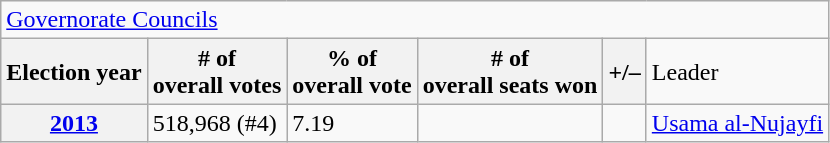<table class=wikitable>
<tr>
<td colspan=6><a href='#'>Governorate Councils</a></td>
</tr>
<tr>
<th>Election year</th>
<th># of<br>overall votes</th>
<th>% of<br>overall vote</th>
<th># of<br>overall seats won</th>
<th>+/–</th>
<td>Leader</td>
</tr>
<tr>
<th rowspan=2><a href='#'>2013</a></th>
<td>518,968 (#4)</td>
<td>7.19</td>
<td></td>
<td></td>
<td><a href='#'>Usama al-Nujayfi</a></td>
</tr>
</table>
